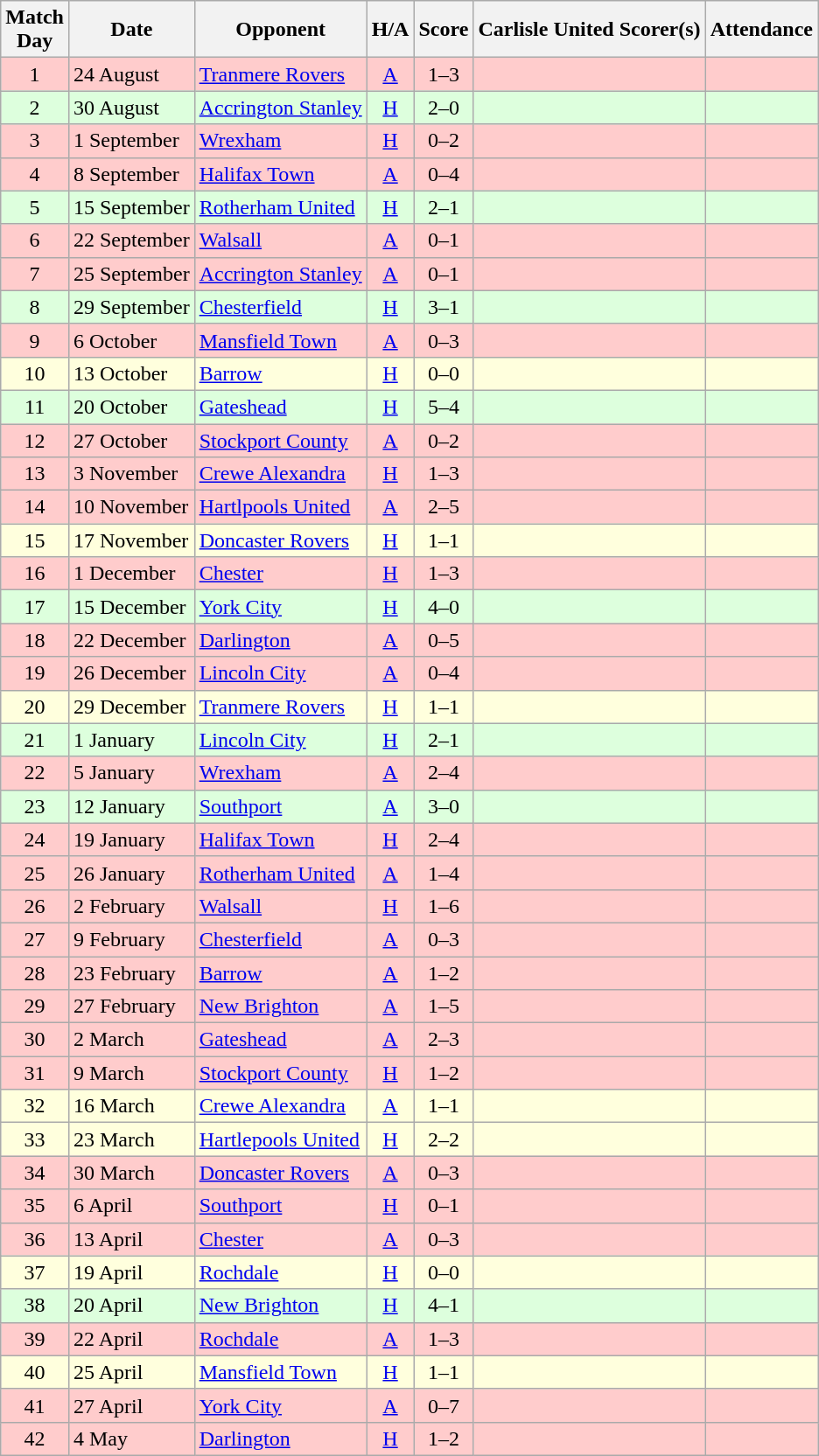<table class="wikitable" style="text-align:center">
<tr>
<th>Match<br> Day</th>
<th>Date</th>
<th>Opponent</th>
<th>H/A</th>
<th>Score</th>
<th>Carlisle United Scorer(s)</th>
<th>Attendance</th>
</tr>
<tr bgcolor=#FFCCCC>
<td>1</td>
<td align=left>24 August</td>
<td align=left><a href='#'>Tranmere Rovers</a></td>
<td><a href='#'>A</a></td>
<td>1–3</td>
<td align=left></td>
<td></td>
</tr>
<tr bgcolor=#ddffdd>
<td>2</td>
<td align=left>30 August</td>
<td align=left><a href='#'>Accrington Stanley</a></td>
<td><a href='#'>H</a></td>
<td>2–0</td>
<td align=left></td>
<td></td>
</tr>
<tr bgcolor=#FFCCCC>
<td>3</td>
<td align=left>1 September</td>
<td align=left><a href='#'>Wrexham</a></td>
<td><a href='#'>H</a></td>
<td>0–2</td>
<td align=left></td>
<td></td>
</tr>
<tr bgcolor=#FFCCCC>
<td>4</td>
<td align=left>8 September</td>
<td align=left><a href='#'>Halifax Town</a></td>
<td><a href='#'>A</a></td>
<td>0–4</td>
<td align=left></td>
<td></td>
</tr>
<tr bgcolor=#ddffdd>
<td>5</td>
<td align=left>15 September</td>
<td align=left><a href='#'>Rotherham United</a></td>
<td><a href='#'>H</a></td>
<td>2–1</td>
<td align=left></td>
<td></td>
</tr>
<tr bgcolor=#FFCCCC>
<td>6</td>
<td align=left>22 September</td>
<td align=left><a href='#'>Walsall</a></td>
<td><a href='#'>A</a></td>
<td>0–1</td>
<td align=left></td>
<td></td>
</tr>
<tr bgcolor=#FFCCCC>
<td>7</td>
<td align=left>25 September</td>
<td align=left><a href='#'>Accrington Stanley</a></td>
<td><a href='#'>A</a></td>
<td>0–1</td>
<td align=left></td>
<td></td>
</tr>
<tr bgcolor=#ddffdd>
<td>8</td>
<td align=left>29 September</td>
<td align=left><a href='#'>Chesterfield</a></td>
<td><a href='#'>H</a></td>
<td>3–1</td>
<td align=left></td>
<td></td>
</tr>
<tr bgcolor=#FFCCCC>
<td>9</td>
<td align=left>6 October</td>
<td align=left><a href='#'>Mansfield Town</a></td>
<td><a href='#'>A</a></td>
<td>0–3</td>
<td align=left></td>
<td></td>
</tr>
<tr bgcolor=#ffffdd>
<td>10</td>
<td align=left>13 October</td>
<td align=left><a href='#'>Barrow</a></td>
<td><a href='#'>H</a></td>
<td>0–0</td>
<td align=left></td>
<td></td>
</tr>
<tr bgcolor=#ddffdd>
<td>11</td>
<td align=left>20 October</td>
<td align=left><a href='#'>Gateshead</a></td>
<td><a href='#'>H</a></td>
<td>5–4</td>
<td align=left></td>
<td></td>
</tr>
<tr bgcolor=#FFCCCC>
<td>12</td>
<td align=left>27 October</td>
<td align=left><a href='#'>Stockport County</a></td>
<td><a href='#'>A</a></td>
<td>0–2</td>
<td align=left></td>
<td></td>
</tr>
<tr bgcolor=#FFCCCC>
<td>13</td>
<td align=left>3 November</td>
<td align=left><a href='#'>Crewe Alexandra</a></td>
<td><a href='#'>H</a></td>
<td>1–3</td>
<td align=left></td>
<td></td>
</tr>
<tr bgcolor=#FFCCCC>
<td>14</td>
<td align=left>10 November</td>
<td align=left><a href='#'>Hartlpools United</a></td>
<td><a href='#'>A</a></td>
<td>2–5</td>
<td align=left></td>
<td></td>
</tr>
<tr bgcolor=#ffffdd>
<td>15</td>
<td align=left>17 November</td>
<td align=left><a href='#'>Doncaster Rovers</a></td>
<td><a href='#'>H</a></td>
<td>1–1</td>
<td align=left></td>
<td></td>
</tr>
<tr bgcolor=#FFCCCC>
<td>16</td>
<td align=left>1 December</td>
<td align=left><a href='#'>Chester</a></td>
<td><a href='#'>H</a></td>
<td>1–3</td>
<td align=left></td>
<td></td>
</tr>
<tr bgcolor=#ddffdd>
<td>17</td>
<td align=left>15 December</td>
<td align=left><a href='#'>York City</a></td>
<td><a href='#'>H</a></td>
<td>4–0</td>
<td align=left></td>
<td></td>
</tr>
<tr bgcolor=#FFCCCC>
<td>18</td>
<td align=left>22 December</td>
<td align=left><a href='#'>Darlington</a></td>
<td><a href='#'>A</a></td>
<td>0–5</td>
<td align=left></td>
<td></td>
</tr>
<tr bgcolor=#FFCCCC>
<td>19</td>
<td align=left>26 December</td>
<td align=left><a href='#'>Lincoln City</a></td>
<td><a href='#'>A</a></td>
<td>0–4</td>
<td align=left></td>
<td></td>
</tr>
<tr bgcolor=#ffffdd>
<td>20</td>
<td align=left>29 December</td>
<td align=left><a href='#'>Tranmere Rovers</a></td>
<td><a href='#'>H</a></td>
<td>1–1</td>
<td align=left></td>
<td></td>
</tr>
<tr bgcolor=#ddffdd>
<td>21</td>
<td align=left>1 January</td>
<td align=left><a href='#'>Lincoln City</a></td>
<td><a href='#'>H</a></td>
<td>2–1</td>
<td align=left></td>
<td></td>
</tr>
<tr bgcolor=#FFCCCC>
<td>22</td>
<td align=left>5 January</td>
<td align=left><a href='#'>Wrexham</a></td>
<td><a href='#'>A</a></td>
<td>2–4</td>
<td align=left></td>
<td></td>
</tr>
<tr bgcolor=#ddffdd>
<td>23</td>
<td align=left>12 January</td>
<td align=left><a href='#'>Southport</a></td>
<td><a href='#'>A</a></td>
<td>3–0</td>
<td align=left></td>
<td></td>
</tr>
<tr bgcolor=#FFCCCC>
<td>24</td>
<td align=left>19 January</td>
<td align=left><a href='#'>Halifax Town</a></td>
<td><a href='#'>H</a></td>
<td>2–4</td>
<td align=left></td>
<td></td>
</tr>
<tr bgcolor=#FFCCCC>
<td>25</td>
<td align=left>26 January</td>
<td align=left><a href='#'>Rotherham United</a></td>
<td><a href='#'>A</a></td>
<td>1–4</td>
<td align=left></td>
<td></td>
</tr>
<tr bgcolor=#FFCCCC>
<td>26</td>
<td align=left>2 February</td>
<td align=left><a href='#'>Walsall</a></td>
<td><a href='#'>H</a></td>
<td>1–6</td>
<td align=left></td>
<td></td>
</tr>
<tr bgcolor=#FFCCCC>
<td>27</td>
<td align=left>9 February</td>
<td align=left><a href='#'>Chesterfield</a></td>
<td><a href='#'>A</a></td>
<td>0–3</td>
<td align=left></td>
<td></td>
</tr>
<tr bgcolor=#FFCCCC>
<td>28</td>
<td align=left>23 February</td>
<td align=left><a href='#'>Barrow</a></td>
<td><a href='#'>A</a></td>
<td>1–2</td>
<td align=left></td>
<td></td>
</tr>
<tr bgcolor=#FFCCCC>
<td>29</td>
<td align=left>27 February</td>
<td align=left><a href='#'>New Brighton</a></td>
<td><a href='#'>A</a></td>
<td>1–5</td>
<td align=left></td>
<td></td>
</tr>
<tr bgcolor=#FFCCCC>
<td>30</td>
<td align=left>2 March</td>
<td align=left><a href='#'>Gateshead</a></td>
<td><a href='#'>A</a></td>
<td>2–3</td>
<td align=left></td>
<td></td>
</tr>
<tr bgcolor=#FFCCCC>
<td>31</td>
<td align=left>9 March</td>
<td align=left><a href='#'>Stockport County</a></td>
<td><a href='#'>H</a></td>
<td>1–2</td>
<td align=left></td>
<td></td>
</tr>
<tr bgcolor=#ffffdd>
<td>32</td>
<td align=left>16 March</td>
<td align=left><a href='#'>Crewe Alexandra</a></td>
<td><a href='#'>A</a></td>
<td>1–1</td>
<td align=left></td>
<td></td>
</tr>
<tr bgcolor=#ffffdd>
<td>33</td>
<td align=left>23 March</td>
<td align=left><a href='#'>Hartlepools United</a></td>
<td><a href='#'>H</a></td>
<td>2–2</td>
<td align=left></td>
<td></td>
</tr>
<tr bgcolor=#FFCCCC>
<td>34</td>
<td align=left>30 March</td>
<td align=left><a href='#'>Doncaster Rovers</a></td>
<td><a href='#'>A</a></td>
<td>0–3</td>
<td align=left></td>
<td></td>
</tr>
<tr bgcolor=#FFCCCC>
<td>35</td>
<td align=left>6 April</td>
<td align=left><a href='#'>Southport</a></td>
<td><a href='#'>H</a></td>
<td>0–1</td>
<td align=left></td>
<td></td>
</tr>
<tr bgcolor=#FFCCCC>
<td>36</td>
<td align=left>13 April</td>
<td align=left><a href='#'>Chester</a></td>
<td><a href='#'>A</a></td>
<td>0–3</td>
<td align=left></td>
<td></td>
</tr>
<tr bgcolor=#ffffdd>
<td>37</td>
<td align=left>19 April</td>
<td align=left><a href='#'>Rochdale</a></td>
<td><a href='#'>H</a></td>
<td>0–0</td>
<td align=left></td>
<td></td>
</tr>
<tr bgcolor=#ddffdd>
<td>38</td>
<td align=left>20 April</td>
<td align=left><a href='#'>New Brighton</a></td>
<td><a href='#'>H</a></td>
<td>4–1</td>
<td align=left></td>
<td></td>
</tr>
<tr bgcolor=#FFCCCC>
<td>39</td>
<td align=left>22 April</td>
<td align=left><a href='#'>Rochdale</a></td>
<td><a href='#'>A</a></td>
<td>1–3</td>
<td align=left></td>
<td></td>
</tr>
<tr bgcolor=#ffffdd>
<td>40</td>
<td align=left>25 April</td>
<td align=left><a href='#'>Mansfield Town</a></td>
<td><a href='#'>H</a></td>
<td>1–1</td>
<td align=left></td>
<td></td>
</tr>
<tr bgcolor=#FFCCCC>
<td>41</td>
<td align=left>27 April</td>
<td align=left><a href='#'>York City</a></td>
<td><a href='#'>A</a></td>
<td>0–7</td>
<td align=left></td>
<td></td>
</tr>
<tr bgcolor=#FFCCCC>
<td>42</td>
<td align=left>4 May</td>
<td align=left><a href='#'>Darlington</a></td>
<td><a href='#'>H</a></td>
<td>1–2</td>
<td align=left></td>
<td></td>
</tr>
</table>
